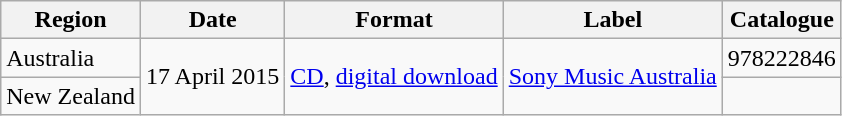<table class="wikitable">
<tr>
<th>Region</th>
<th>Date</th>
<th>Format</th>
<th>Label</th>
<th>Catalogue</th>
</tr>
<tr>
<td>Australia</td>
<td rowspan="2">17 April 2015</td>
<td rowspan="2"><a href='#'>CD</a>, <a href='#'>digital download</a></td>
<td rowspan="2"><a href='#'>Sony Music Australia</a></td>
<td>978222846</td>
</tr>
<tr>
<td>New Zealand</td>
<td></td>
</tr>
</table>
